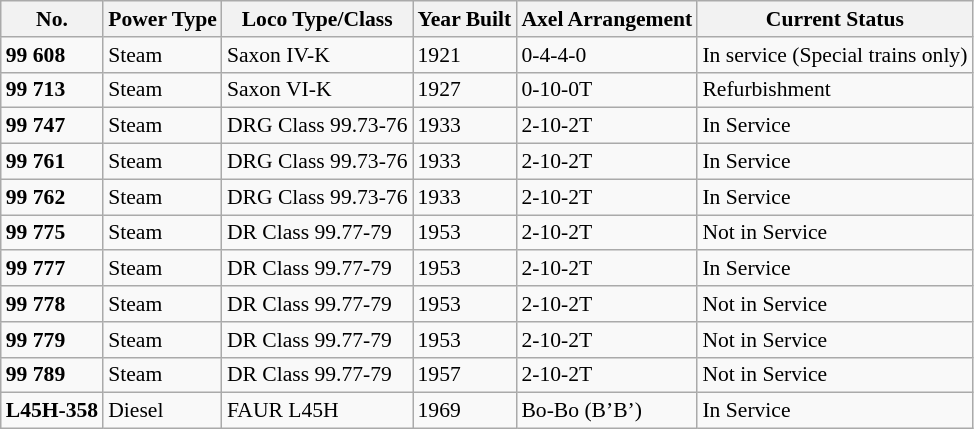<table class="wikitable" style="font-size:90%;border:1px;">
<tr>
<th>No.</th>
<th>Power Type</th>
<th>Loco Type/Class</th>
<th>Year Built</th>
<th>Axel Arrangement</th>
<th>Current Status</th>
</tr>
<tr>
<td><strong>99 608</strong></td>
<td>Steam</td>
<td>Saxon IV-K</td>
<td>1921</td>
<td>0-4-4-0</td>
<td>In service (Special trains only)</td>
</tr>
<tr>
<td><strong>99 713</strong></td>
<td>Steam</td>
<td>Saxon VI-K</td>
<td>1927</td>
<td>0-10-0T</td>
<td>Refurbishment</td>
</tr>
<tr>
<td><strong>99 747</strong></td>
<td>Steam</td>
<td>DRG Class 99.73-76</td>
<td>1933</td>
<td>2-10-2T</td>
<td>In Service</td>
</tr>
<tr>
<td><strong>99 761</strong></td>
<td>Steam</td>
<td>DRG Class 99.73-76</td>
<td>1933</td>
<td>2-10-2T</td>
<td>In Service</td>
</tr>
<tr>
<td><strong>99 762</strong></td>
<td>Steam</td>
<td>DRG Class 99.73-76</td>
<td>1933</td>
<td>2-10-2T</td>
<td>In Service</td>
</tr>
<tr>
<td><strong>99 775</strong></td>
<td>Steam</td>
<td>DR Class 99.77-79</td>
<td>1953</td>
<td>2-10-2T</td>
<td>Not in Service</td>
</tr>
<tr>
<td><strong>99 777</strong></td>
<td>Steam</td>
<td>DR Class 99.77-79</td>
<td>1953</td>
<td>2-10-2T</td>
<td>In Service</td>
</tr>
<tr>
<td><strong>99 778</strong></td>
<td>Steam</td>
<td>DR Class 99.77-79</td>
<td>1953</td>
<td>2-10-2T</td>
<td>Not in Service</td>
</tr>
<tr>
<td><strong>99 779</strong></td>
<td>Steam</td>
<td>DR Class 99.77-79</td>
<td>1953</td>
<td>2-10-2T</td>
<td>Not in Service</td>
</tr>
<tr>
<td><strong>99 789</strong></td>
<td>Steam</td>
<td>DR Class 99.77-79</td>
<td>1957</td>
<td>2-10-2T</td>
<td>Not in Service</td>
</tr>
<tr>
<td><strong>L45H-358</strong></td>
<td>Diesel</td>
<td>FAUR L45H</td>
<td>1969</td>
<td>Bo-Bo (B’B’)</td>
<td>In Service</td>
</tr>
</table>
